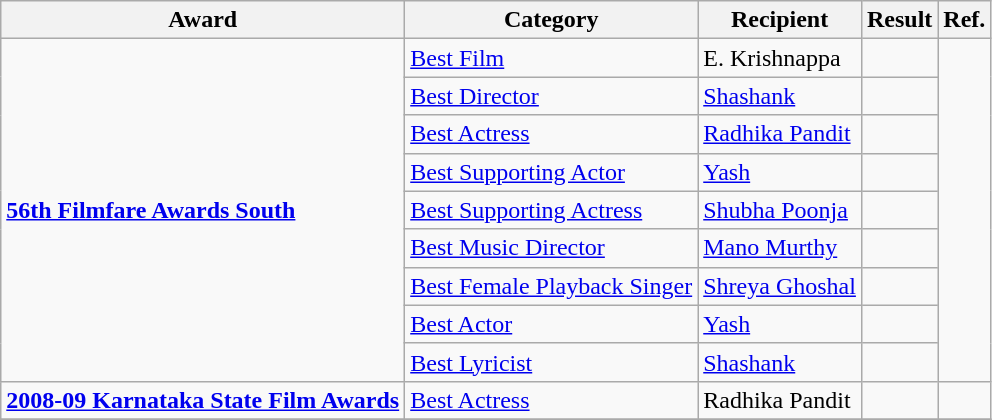<table class="wikitable">
<tr>
<th>Award</th>
<th>Category</th>
<th>Recipient</th>
<th>Result</th>
<th>Ref.</th>
</tr>
<tr>
<td rowspan=9><strong><a href='#'>56th Filmfare Awards South</a></strong></td>
<td><a href='#'>Best Film</a></td>
<td>E. Krishnappa</td>
<td></td>
<td rowspan=9></td>
</tr>
<tr>
<td><a href='#'>Best Director</a></td>
<td><a href='#'>Shashank</a></td>
<td></td>
</tr>
<tr>
<td><a href='#'>Best Actress</a></td>
<td><a href='#'>Radhika Pandit</a></td>
<td></td>
</tr>
<tr>
<td><a href='#'>Best Supporting Actor</a></td>
<td><a href='#'>Yash</a></td>
<td></td>
</tr>
<tr>
<td><a href='#'>Best Supporting Actress</a></td>
<td><a href='#'>Shubha Poonja</a></td>
<td></td>
</tr>
<tr>
<td><a href='#'>Best Music Director</a></td>
<td><a href='#'>Mano Murthy</a></td>
<td></td>
</tr>
<tr>
<td><a href='#'>Best Female Playback Singer</a></td>
<td><a href='#'>Shreya Ghoshal</a></td>
<td></td>
</tr>
<tr>
<td><a href='#'>Best Actor</a></td>
<td><a href='#'>Yash</a></td>
<td></td>
</tr>
<tr>
<td><a href='#'>Best Lyricist</a></td>
<td><a href='#'>Shashank</a></td>
<td></td>
</tr>
<tr>
<td><strong><a href='#'>2008-09 Karnataka State Film Awards</a></strong></td>
<td><a href='#'>Best Actress</a></td>
<td>Radhika Pandit</td>
<td></td>
<td></td>
</tr>
<tr>
</tr>
</table>
